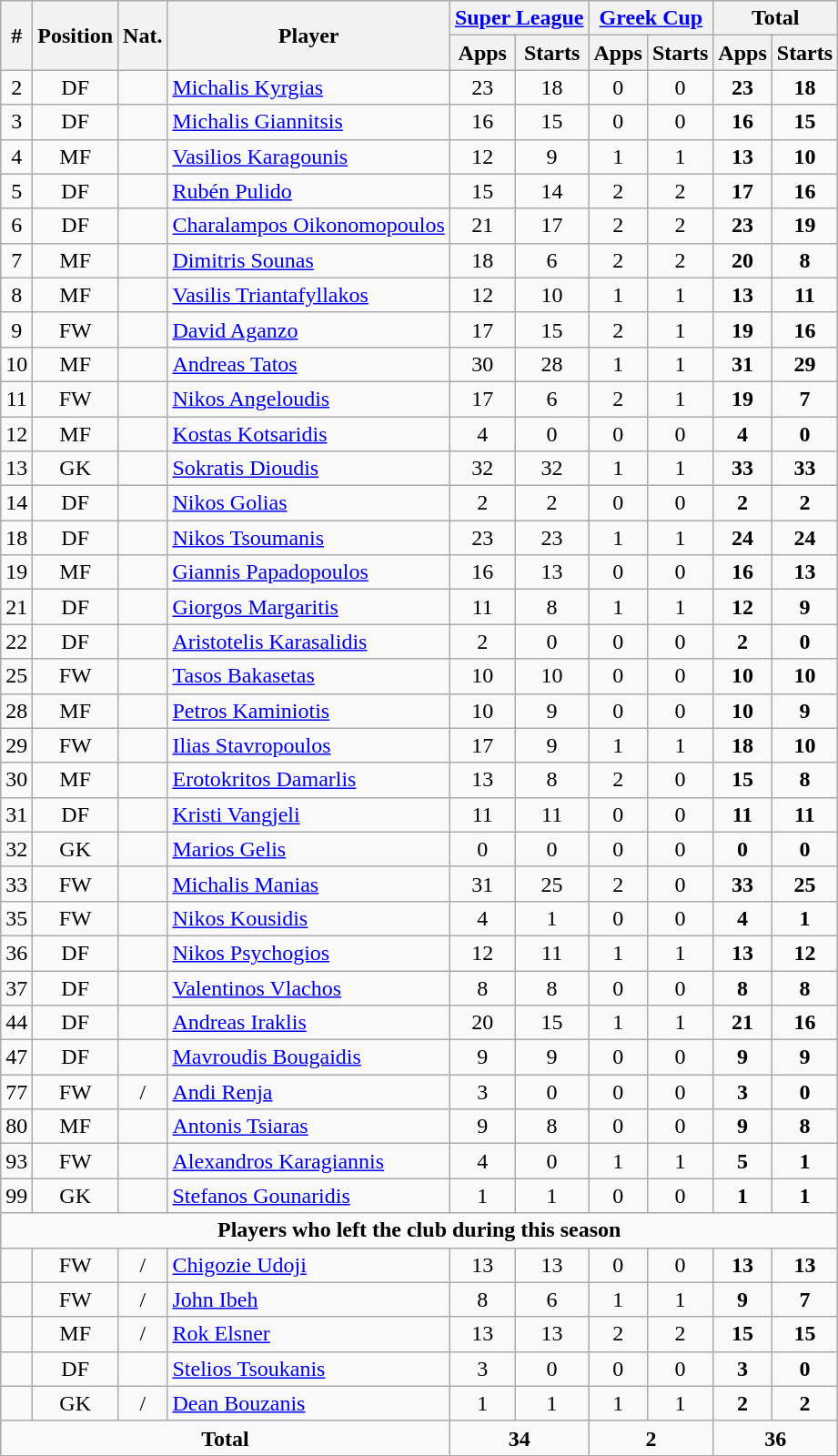<table class="wikitable sortable" style="text-align:center">
<tr>
<th rowspan="2">#</th>
<th rowspan="2">Position</th>
<th rowspan="2">Nat.</th>
<th rowspan="2">Player</th>
<th colspan="2"><a href='#'>Super League</a></th>
<th colspan="2"><a href='#'>Greek Cup</a></th>
<th colspan="2">Total</th>
</tr>
<tr>
<th>Apps</th>
<th>Starts</th>
<th>Apps</th>
<th>Starts</th>
<th>Apps</th>
<th>Starts</th>
</tr>
<tr>
<td>2</td>
<td>DF</td>
<td></td>
<td align=left><a href='#'>Michalis Kyrgias</a></td>
<td>23</td>
<td>18</td>
<td>0</td>
<td>0</td>
<td><strong>23</strong></td>
<td><strong>18</strong></td>
</tr>
<tr>
<td>3</td>
<td>DF</td>
<td></td>
<td align=left><a href='#'>Michalis Giannitsis</a></td>
<td>16</td>
<td>15</td>
<td>0</td>
<td>0</td>
<td><strong>16</strong></td>
<td><strong>15</strong></td>
</tr>
<tr>
<td>4</td>
<td>MF</td>
<td></td>
<td align=left><a href='#'>Vasilios Karagounis</a></td>
<td>12</td>
<td>9</td>
<td>1</td>
<td>1</td>
<td><strong>13</strong></td>
<td><strong>10</strong></td>
</tr>
<tr>
<td>5</td>
<td>DF</td>
<td></td>
<td align=left><a href='#'>Rubén Pulido</a></td>
<td>15</td>
<td>14</td>
<td>2</td>
<td>2</td>
<td><strong>17</strong></td>
<td><strong>16</strong></td>
</tr>
<tr>
<td>6</td>
<td>DF</td>
<td></td>
<td align=left><a href='#'>Charalampos Oikonomopoulos</a></td>
<td>21</td>
<td>17</td>
<td>2</td>
<td>2</td>
<td><strong>23</strong></td>
<td><strong>19</strong></td>
</tr>
<tr>
<td>7</td>
<td>MF</td>
<td></td>
<td align=left><a href='#'>Dimitris Sounas</a></td>
<td>18</td>
<td>6</td>
<td>2</td>
<td>2</td>
<td><strong>20</strong></td>
<td><strong>8</strong></td>
</tr>
<tr>
<td>8</td>
<td>MF</td>
<td></td>
<td align=left><a href='#'>Vasilis Triantafyllakos</a></td>
<td>12</td>
<td>10</td>
<td>1</td>
<td>1</td>
<td><strong>13</strong></td>
<td><strong>11</strong></td>
</tr>
<tr>
<td>9</td>
<td>FW</td>
<td></td>
<td align=left><a href='#'>David Aganzo</a></td>
<td>17</td>
<td>15</td>
<td>2</td>
<td>1</td>
<td><strong>19</strong></td>
<td><strong>16</strong></td>
</tr>
<tr>
<td>10</td>
<td>MF</td>
<td></td>
<td align=left><a href='#'>Andreas Tatos</a></td>
<td>30</td>
<td>28</td>
<td>1</td>
<td>1</td>
<td><strong>31</strong></td>
<td><strong>29</strong></td>
</tr>
<tr>
<td>11</td>
<td>FW</td>
<td></td>
<td align=left><a href='#'>Nikos Angeloudis</a></td>
<td>17</td>
<td>6</td>
<td>2</td>
<td>1</td>
<td><strong>19</strong></td>
<td><strong>7</strong></td>
</tr>
<tr>
<td>12</td>
<td>MF</td>
<td></td>
<td align=left><a href='#'>Kostas Kotsaridis</a></td>
<td>4</td>
<td>0</td>
<td>0</td>
<td>0</td>
<td><strong>4</strong></td>
<td><strong>0</strong></td>
</tr>
<tr>
<td>13</td>
<td>GK</td>
<td></td>
<td align=left><a href='#'>Sokratis Dioudis</a></td>
<td>32</td>
<td>32</td>
<td>1</td>
<td>1</td>
<td><strong>33</strong></td>
<td><strong>33</strong></td>
</tr>
<tr>
<td>14</td>
<td>DF</td>
<td></td>
<td align=left><a href='#'>Nikos Golias</a></td>
<td>2</td>
<td>2</td>
<td>0</td>
<td>0</td>
<td><strong>2</strong></td>
<td><strong>2</strong></td>
</tr>
<tr>
<td>18</td>
<td>DF</td>
<td></td>
<td align=left><a href='#'>Nikos Tsoumanis</a></td>
<td>23</td>
<td>23</td>
<td>1</td>
<td>1</td>
<td><strong>24</strong></td>
<td><strong>24</strong></td>
</tr>
<tr>
<td>19</td>
<td>MF</td>
<td></td>
<td align=left><a href='#'>Giannis Papadopoulos</a></td>
<td>16</td>
<td>13</td>
<td>0</td>
<td>0</td>
<td><strong>16</strong></td>
<td><strong>13</strong></td>
</tr>
<tr>
<td>21</td>
<td>DF</td>
<td></td>
<td align=left><a href='#'>Giorgos Margaritis</a></td>
<td>11</td>
<td>8</td>
<td>1</td>
<td>1</td>
<td><strong>12</strong></td>
<td><strong>9</strong></td>
</tr>
<tr>
<td>22</td>
<td>DF</td>
<td></td>
<td align=left><a href='#'>Aristotelis Karasalidis</a></td>
<td>2</td>
<td>0</td>
<td>0</td>
<td>0</td>
<td><strong>2</strong></td>
<td><strong>0</strong></td>
</tr>
<tr>
<td>25</td>
<td>FW</td>
<td></td>
<td align=left><a href='#'>Tasos Bakasetas</a></td>
<td>10</td>
<td>10</td>
<td>0</td>
<td>0</td>
<td><strong>10</strong></td>
<td><strong>10</strong></td>
</tr>
<tr>
<td>28</td>
<td>MF</td>
<td></td>
<td align=left><a href='#'>Petros Kaminiotis</a></td>
<td>10</td>
<td>9</td>
<td>0</td>
<td>0</td>
<td><strong>10</strong></td>
<td><strong>9</strong></td>
</tr>
<tr>
<td>29</td>
<td>FW</td>
<td></td>
<td align=left><a href='#'>Ilias Stavropoulos</a></td>
<td>17</td>
<td>9</td>
<td>1</td>
<td>1</td>
<td><strong>18</strong></td>
<td><strong>10</strong></td>
</tr>
<tr>
<td>30</td>
<td>MF</td>
<td></td>
<td align=left><a href='#'>Erotokritos Damarlis</a></td>
<td>13</td>
<td>8</td>
<td>2</td>
<td>0</td>
<td><strong>15</strong></td>
<td><strong>8</strong></td>
</tr>
<tr>
<td>31</td>
<td>DF</td>
<td></td>
<td align=left><a href='#'>Kristi Vangjeli</a></td>
<td>11</td>
<td>11</td>
<td>0</td>
<td>0</td>
<td><strong>11</strong></td>
<td><strong>11</strong></td>
</tr>
<tr>
<td>32</td>
<td>GK</td>
<td></td>
<td align=left><a href='#'>Marios Gelis</a></td>
<td>0</td>
<td>0</td>
<td>0</td>
<td>0</td>
<td><strong>0</strong></td>
<td><strong>0</strong></td>
</tr>
<tr>
<td>33</td>
<td>FW</td>
<td></td>
<td align=left><a href='#'>Michalis Manias</a></td>
<td>31</td>
<td>25</td>
<td>2</td>
<td>0</td>
<td><strong>33</strong></td>
<td><strong>25</strong></td>
</tr>
<tr>
<td>35</td>
<td>FW</td>
<td></td>
<td align=left><a href='#'>Nikos Kousidis</a></td>
<td>4</td>
<td>1</td>
<td>0</td>
<td>0</td>
<td><strong>4</strong></td>
<td><strong>1</strong></td>
</tr>
<tr>
<td>36</td>
<td>DF</td>
<td></td>
<td align=left><a href='#'>Nikos Psychogios</a></td>
<td>12</td>
<td>11</td>
<td>1</td>
<td>1</td>
<td><strong>13</strong></td>
<td><strong>12</strong></td>
</tr>
<tr>
<td>37</td>
<td>DF</td>
<td></td>
<td align=left><a href='#'>Valentinos Vlachos</a></td>
<td>8</td>
<td>8</td>
<td>0</td>
<td>0</td>
<td><strong>8</strong></td>
<td><strong>8</strong></td>
</tr>
<tr>
<td>44</td>
<td>DF</td>
<td></td>
<td align=left><a href='#'>Andreas Iraklis</a></td>
<td>20</td>
<td>15</td>
<td>1</td>
<td>1</td>
<td><strong>21</strong></td>
<td><strong>16</strong></td>
</tr>
<tr>
<td>47</td>
<td>DF</td>
<td></td>
<td align=left><a href='#'>Mavroudis Bougaidis</a></td>
<td>9</td>
<td>9</td>
<td>0</td>
<td>0</td>
<td><strong>9</strong></td>
<td><strong>9</strong></td>
</tr>
<tr>
<td>77</td>
<td>FW</td>
<td> / </td>
<td align=left><a href='#'>Andi Renja</a></td>
<td>3</td>
<td>0</td>
<td>0</td>
<td>0</td>
<td><strong>3</strong></td>
<td><strong>0</strong></td>
</tr>
<tr>
<td>80</td>
<td>MF</td>
<td></td>
<td align=left><a href='#'>Antonis Tsiaras</a></td>
<td>9</td>
<td>8</td>
<td>0</td>
<td>0</td>
<td><strong>9</strong></td>
<td><strong>8</strong></td>
</tr>
<tr>
<td>93</td>
<td>FW</td>
<td></td>
<td align=left><a href='#'>Alexandros Karagiannis</a></td>
<td>4</td>
<td>0</td>
<td>1</td>
<td>1</td>
<td><strong>5</strong></td>
<td><strong>1</strong></td>
</tr>
<tr>
<td>99</td>
<td>GK</td>
<td></td>
<td align=left><a href='#'>Stefanos Gounaridis</a></td>
<td>1</td>
<td>1</td>
<td>0</td>
<td>0</td>
<td><strong>1</strong></td>
<td><strong>1</strong></td>
</tr>
<tr>
<td colspan="13"><strong>Players who left the club during this season</strong></td>
</tr>
<tr>
<td></td>
<td>FW</td>
<td> / </td>
<td align=left><a href='#'>Chigozie Udoji</a></td>
<td>13</td>
<td>13</td>
<td>0</td>
<td>0</td>
<td><strong>13</strong></td>
<td><strong>13</strong></td>
</tr>
<tr>
<td></td>
<td>FW</td>
<td> / </td>
<td align=left><a href='#'>John Ibeh</a></td>
<td>8</td>
<td>6</td>
<td>1</td>
<td>1</td>
<td><strong>9</strong></td>
<td><strong>7</strong></td>
</tr>
<tr>
<td></td>
<td>MF</td>
<td> / </td>
<td align=left><a href='#'>Rok Elsner</a></td>
<td>13</td>
<td>13</td>
<td>2</td>
<td>2</td>
<td><strong>15</strong></td>
<td><strong>15</strong></td>
</tr>
<tr>
<td></td>
<td>DF</td>
<td></td>
<td align=left><a href='#'>Stelios Tsoukanis</a></td>
<td>3</td>
<td>0</td>
<td>0</td>
<td>0</td>
<td><strong>3</strong></td>
<td><strong>0</strong></td>
</tr>
<tr>
<td></td>
<td>GK</td>
<td> / </td>
<td align=left><a href='#'>Dean Bouzanis</a></td>
<td>1</td>
<td>1</td>
<td>1</td>
<td>1</td>
<td><strong>2</strong></td>
<td><strong>2</strong></td>
</tr>
<tr class="sortbottom">
<td colspan=4><strong>Total</strong></td>
<td colspan=2><strong>34</strong></td>
<td colspan=2><strong>2</strong></td>
<td colspan=2><strong>36</strong></td>
</tr>
</table>
